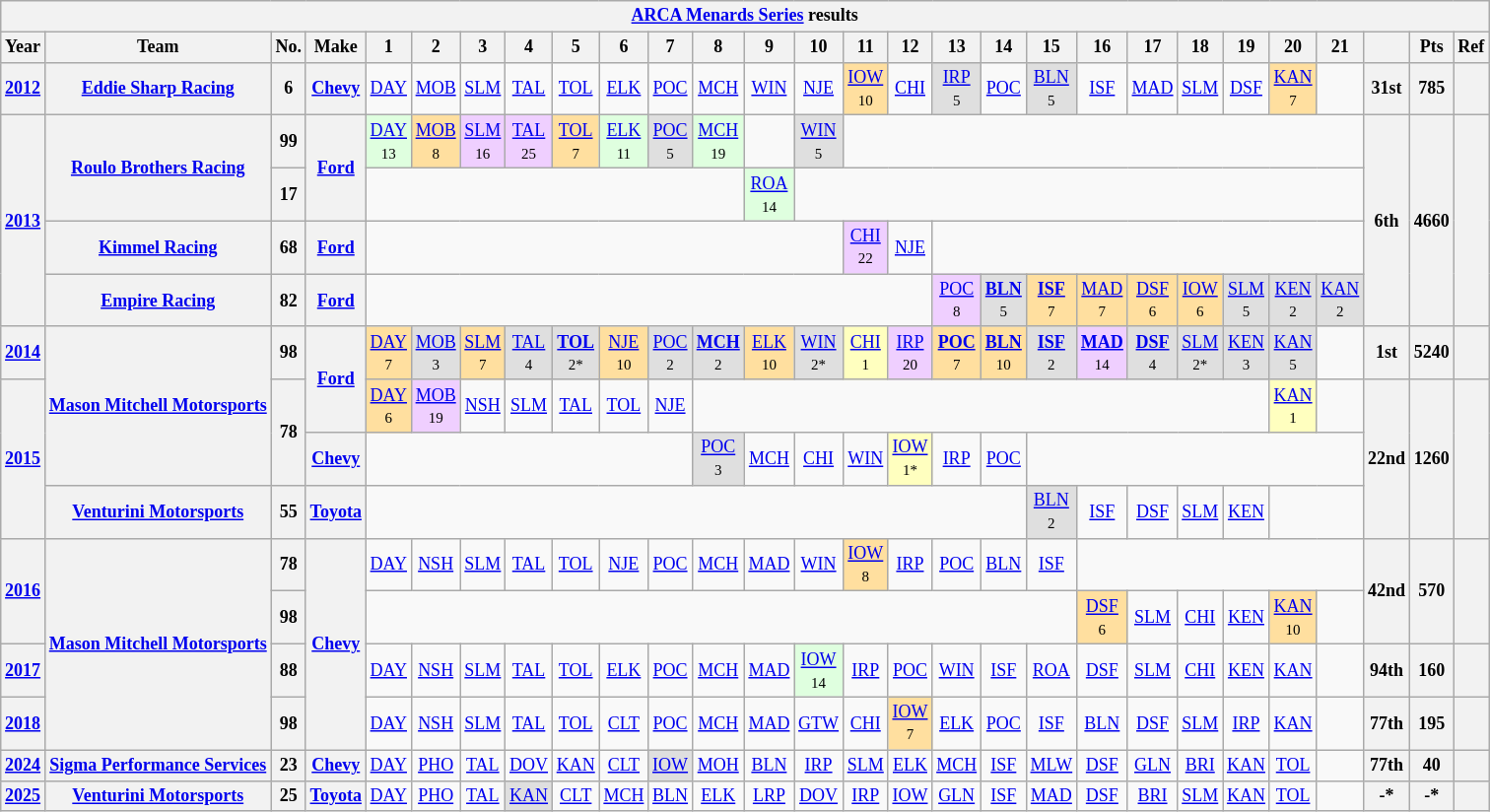<table class="wikitable" style="text-align:center; font-size:75%">
<tr>
<th colspan=45><a href='#'>ARCA Menards Series</a> results</th>
</tr>
<tr>
<th>Year</th>
<th>Team</th>
<th>No.</th>
<th>Make</th>
<th>1</th>
<th>2</th>
<th>3</th>
<th>4</th>
<th>5</th>
<th>6</th>
<th>7</th>
<th>8</th>
<th>9</th>
<th>10</th>
<th>11</th>
<th>12</th>
<th>13</th>
<th>14</th>
<th>15</th>
<th>16</th>
<th>17</th>
<th>18</th>
<th>19</th>
<th>20</th>
<th>21</th>
<th></th>
<th>Pts</th>
<th>Ref</th>
</tr>
<tr>
<th><a href='#'>2012</a></th>
<th><a href='#'>Eddie Sharp Racing</a></th>
<th>6</th>
<th><a href='#'>Chevy</a></th>
<td><a href='#'>DAY</a></td>
<td><a href='#'>MOB</a></td>
<td><a href='#'>SLM</a></td>
<td><a href='#'>TAL</a></td>
<td><a href='#'>TOL</a></td>
<td><a href='#'>ELK</a></td>
<td><a href='#'>POC</a></td>
<td><a href='#'>MCH</a></td>
<td><a href='#'>WIN</a></td>
<td><a href='#'>NJE</a></td>
<td style="background:#FFDF9F;"><a href='#'>IOW</a><br><small>10</small></td>
<td><a href='#'>CHI</a></td>
<td style="background:#DFDFDF;"><a href='#'>IRP</a><br><small>5</small></td>
<td><a href='#'>POC</a></td>
<td style="background:#DFDFDF;"><a href='#'>BLN</a><br><small>5</small></td>
<td><a href='#'>ISF</a></td>
<td><a href='#'>MAD</a></td>
<td><a href='#'>SLM</a></td>
<td><a href='#'>DSF</a></td>
<td style="background:#FFDF9F;"><a href='#'>KAN</a><br><small>7</small></td>
<td></td>
<th>31st</th>
<th>785</th>
<th></th>
</tr>
<tr>
<th rowspan=4><a href='#'>2013</a></th>
<th rowspan=2><a href='#'>Roulo Brothers Racing</a></th>
<th>99</th>
<th rowspan=2><a href='#'>Ford</a></th>
<td style="background:#DFFFDF;"><a href='#'>DAY</a><br><small>13</small></td>
<td style="background:#FFDF9F;"><a href='#'>MOB</a><br><small>8</small></td>
<td style="background:#EFCFFF;"><a href='#'>SLM</a><br><small>16</small></td>
<td style="background:#EFCFFF;"><a href='#'>TAL</a><br><small>25</small></td>
<td style="background:#FFDF9F;"><a href='#'>TOL</a><br><small>7</small></td>
<td style="background:#DFFFDF;"><a href='#'>ELK</a><br><small>11</small></td>
<td style="background:#DFDFDF;"><a href='#'>POC</a><br><small>5</small></td>
<td style="background:#DFFFDF;"><a href='#'>MCH</a><br><small>19</small></td>
<td></td>
<td style="background:#DFDFDF;"><a href='#'>WIN</a><br><small>5</small></td>
<td colspan=11></td>
<th rowspan=4>6th</th>
<th rowspan=4>4660</th>
<th rowspan=4></th>
</tr>
<tr>
<th>17</th>
<td colspan=8></td>
<td style="background:#DFFFDF;"><a href='#'>ROA</a><br><small>14</small></td>
<td colspan=12></td>
</tr>
<tr>
<th><a href='#'>Kimmel Racing</a></th>
<th>68</th>
<th><a href='#'>Ford</a></th>
<td colspan=10></td>
<td style="background:#EFCFFF;"><a href='#'>CHI</a><br><small>22</small></td>
<td><a href='#'>NJE</a></td>
<td colspan=9></td>
</tr>
<tr>
<th><a href='#'>Empire Racing</a></th>
<th>82</th>
<th><a href='#'>Ford</a></th>
<td colspan=12></td>
<td style="background:#EFCFFF;"><a href='#'>POC</a><br><small>8</small></td>
<td style="background:#DFDFDF;"><strong><a href='#'>BLN</a></strong><br><small>5</small></td>
<td style="background:#FFDF9F;"><strong><a href='#'>ISF</a></strong><br><small>7</small></td>
<td style="background:#FFDF9F;"><a href='#'>MAD</a><br><small>7</small></td>
<td style="background:#FFDF9F;"><a href='#'>DSF</a><br><small>6</small></td>
<td style="background:#FFDF9F;"><a href='#'>IOW</a><br><small>6</small></td>
<td style="background:#DFDFDF;"><a href='#'>SLM</a><br><small>5</small></td>
<td style="background:#DFDFDF;"><a href='#'>KEN</a><br><small>2</small></td>
<td style="background:#DFDFDF;"><a href='#'>KAN</a><br><small>2</small></td>
</tr>
<tr>
<th><a href='#'>2014</a></th>
<th rowspan=3><a href='#'>Mason Mitchell Motorsports</a></th>
<th>98</th>
<th rowspan=2><a href='#'>Ford</a></th>
<td style="background:#FFDF9F;"><a href='#'>DAY</a><br><small>7</small></td>
<td style="background:#DFDFDF;"><a href='#'>MOB</a><br><small>3</small></td>
<td style="background:#FFDF9F;"><a href='#'>SLM</a><br><small>7</small></td>
<td style="background:#DFDFDF;"><a href='#'>TAL</a><br><small>4</small></td>
<td style="background:#DFDFDF;"><strong><a href='#'>TOL</a></strong><br><small>2*</small></td>
<td style="background:#FFDF9F;"><a href='#'>NJE</a><br><small>10</small></td>
<td style="background:#DFDFDF;"><a href='#'>POC</a><br><small>2</small></td>
<td style="background:#DFDFDF;"><strong><a href='#'>MCH</a></strong><br><small>2</small></td>
<td style="background:#FFDF9F;"><a href='#'>ELK</a><br><small>10</small></td>
<td style="background:#DFDFDF;"><a href='#'>WIN</a><br><small>2*</small></td>
<td style="background:#FFFFBF;"><a href='#'>CHI</a><br><small>1</small></td>
<td style="background:#EFCFFF;"><a href='#'>IRP</a><br><small>20</small></td>
<td style="background:#FFDF9F;"><strong><a href='#'>POC</a></strong><br><small>7</small></td>
<td style="background:#FFDF9F;"><strong><a href='#'>BLN</a></strong><br><small>10</small></td>
<td style="background:#DFDFDF;"><strong><a href='#'>ISF</a></strong><br><small>2</small></td>
<td style="background:#EFCFFF;"><strong><a href='#'>MAD</a></strong><br><small>14</small></td>
<td style="background:#DFDFDF;"><strong><a href='#'>DSF</a></strong><br><small>4</small></td>
<td style="background:#DFDFDF;"><a href='#'>SLM</a><br><small>2*</small></td>
<td style="background:#DFDFDF;"><a href='#'>KEN</a><br><small>3</small></td>
<td style="background:#DFDFDF;"><a href='#'>KAN</a><br><small>5</small></td>
<td></td>
<th>1st</th>
<th>5240</th>
<th></th>
</tr>
<tr>
<th rowspan=3><a href='#'>2015</a></th>
<th rowspan=2>78</th>
<td style="background:#FFDF9F;"><a href='#'>DAY</a><br><small>6</small></td>
<td style="background:#EFCFFF;"><a href='#'>MOB</a><br><small>19</small></td>
<td><a href='#'>NSH</a></td>
<td><a href='#'>SLM</a></td>
<td><a href='#'>TAL</a></td>
<td><a href='#'>TOL</a></td>
<td><a href='#'>NJE</a></td>
<td colspan=12></td>
<td style="background:#FFFFBF;"><a href='#'>KAN</a><br><small>1</small></td>
<td></td>
<th rowspan=3>22nd</th>
<th rowspan=3>1260</th>
<th rowspan=3></th>
</tr>
<tr>
<th><a href='#'>Chevy</a></th>
<td colspan=7></td>
<td style="background:#DFDFDF;"><a href='#'>POC</a><br><small>3</small></td>
<td><a href='#'>MCH</a></td>
<td><a href='#'>CHI</a></td>
<td><a href='#'>WIN</a></td>
<td style="background:#FFFFBF;"><a href='#'>IOW</a><br><small>1*</small></td>
<td><a href='#'>IRP</a></td>
<td><a href='#'>POC</a></td>
<td colspan=7></td>
</tr>
<tr>
<th><a href='#'>Venturini Motorsports</a></th>
<th>55</th>
<th><a href='#'>Toyota</a></th>
<td colspan=14></td>
<td style="background:#DFDFDF;"><a href='#'>BLN</a><br><small>2</small></td>
<td><a href='#'>ISF</a></td>
<td><a href='#'>DSF</a></td>
<td><a href='#'>SLM</a></td>
<td><a href='#'>KEN</a></td>
<td colspan=2></td>
</tr>
<tr>
<th rowspan=2><a href='#'>2016</a></th>
<th rowspan=4><a href='#'>Mason Mitchell Motorsports</a></th>
<th>78</th>
<th rowspan=4><a href='#'>Chevy</a></th>
<td><a href='#'>DAY</a></td>
<td><a href='#'>NSH</a></td>
<td><a href='#'>SLM</a></td>
<td><a href='#'>TAL</a></td>
<td><a href='#'>TOL</a></td>
<td><a href='#'>NJE</a></td>
<td><a href='#'>POC</a></td>
<td><a href='#'>MCH</a></td>
<td><a href='#'>MAD</a></td>
<td><a href='#'>WIN</a></td>
<td style="background:#FFDF9F;"><a href='#'>IOW</a><br><small>8</small></td>
<td><a href='#'>IRP</a></td>
<td><a href='#'>POC</a></td>
<td><a href='#'>BLN</a></td>
<td><a href='#'>ISF</a></td>
<td colspan=6></td>
<th rowspan=2>42nd</th>
<th rowspan=2>570</th>
<th rowspan=2></th>
</tr>
<tr>
<th>98</th>
<td colspan=15></td>
<td style="background-color:#FFDF9F"><a href='#'>DSF</a><br><small>6</small></td>
<td><a href='#'>SLM</a></td>
<td><a href='#'>CHI</a></td>
<td><a href='#'>KEN</a></td>
<td style="background-color:#FFDF9F"><a href='#'>KAN</a><br><small>10</small></td>
<td></td>
</tr>
<tr>
<th><a href='#'>2017</a></th>
<th>88</th>
<td><a href='#'>DAY</a></td>
<td><a href='#'>NSH</a></td>
<td><a href='#'>SLM</a></td>
<td><a href='#'>TAL</a></td>
<td><a href='#'>TOL</a></td>
<td><a href='#'>ELK</a></td>
<td><a href='#'>POC</a></td>
<td><a href='#'>MCH</a></td>
<td><a href='#'>MAD</a></td>
<td style="background-color:#DFFFDF"><a href='#'>IOW</a><br><small>14</small></td>
<td><a href='#'>IRP</a></td>
<td><a href='#'>POC</a></td>
<td><a href='#'>WIN</a></td>
<td><a href='#'>ISF</a></td>
<td><a href='#'>ROA</a></td>
<td><a href='#'>DSF</a></td>
<td><a href='#'>SLM</a></td>
<td><a href='#'>CHI</a></td>
<td><a href='#'>KEN</a></td>
<td><a href='#'>KAN</a></td>
<td></td>
<th>94th</th>
<th>160</th>
<th></th>
</tr>
<tr>
<th><a href='#'>2018</a></th>
<th>98</th>
<td><a href='#'>DAY</a></td>
<td><a href='#'>NSH</a></td>
<td><a href='#'>SLM</a></td>
<td><a href='#'>TAL</a></td>
<td><a href='#'>TOL</a></td>
<td><a href='#'>CLT</a></td>
<td><a href='#'>POC</a></td>
<td><a href='#'>MCH</a></td>
<td><a href='#'>MAD</a></td>
<td><a href='#'>GTW</a></td>
<td><a href='#'>CHI</a></td>
<td style="background-color:#FFDF9F"><a href='#'>IOW</a><br><small>7</small></td>
<td><a href='#'>ELK</a></td>
<td><a href='#'>POC</a></td>
<td><a href='#'>ISF</a></td>
<td><a href='#'>BLN</a></td>
<td><a href='#'>DSF</a></td>
<td><a href='#'>SLM</a></td>
<td><a href='#'>IRP</a></td>
<td><a href='#'>KAN</a></td>
<td></td>
<th>77th</th>
<th>195</th>
<th></th>
</tr>
<tr>
<th><a href='#'>2024</a></th>
<th><a href='#'>Sigma Performance Services</a></th>
<th>23</th>
<th><a href='#'>Chevy</a></th>
<td><a href='#'>DAY</a></td>
<td><a href='#'>PHO</a></td>
<td><a href='#'>TAL</a></td>
<td><a href='#'>DOV</a></td>
<td><a href='#'>KAN</a></td>
<td><a href='#'>CLT</a></td>
<td style="background:#DFDFDF;"><a href='#'>IOW</a><br></td>
<td><a href='#'>MOH</a></td>
<td><a href='#'>BLN</a></td>
<td><a href='#'>IRP</a></td>
<td><a href='#'>SLM</a></td>
<td><a href='#'>ELK</a></td>
<td><a href='#'>MCH</a></td>
<td><a href='#'>ISF</a></td>
<td><a href='#'>MLW</a></td>
<td><a href='#'>DSF</a></td>
<td><a href='#'>GLN</a></td>
<td><a href='#'>BRI</a></td>
<td><a href='#'>KAN</a></td>
<td><a href='#'>TOL</a></td>
<td></td>
<th>77th</th>
<th>40</th>
<th></th>
</tr>
<tr>
<th><a href='#'>2025</a></th>
<th><a href='#'>Venturini Motorsports</a></th>
<th>25</th>
<th><a href='#'>Toyota</a></th>
<td><a href='#'>DAY</a></td>
<td><a href='#'>PHO</a></td>
<td><a href='#'>TAL</a></td>
<td style="background:#DFDFDF;"><a href='#'>KAN</a><br></td>
<td><a href='#'>CLT</a></td>
<td><a href='#'>MCH</a></td>
<td><a href='#'>BLN</a></td>
<td><a href='#'>ELK</a></td>
<td><a href='#'>LRP</a></td>
<td><a href='#'>DOV</a></td>
<td><a href='#'>IRP</a></td>
<td><a href='#'>IOW</a></td>
<td><a href='#'>GLN</a></td>
<td><a href='#'>ISF</a></td>
<td><a href='#'>MAD</a></td>
<td><a href='#'>DSF</a></td>
<td><a href='#'>BRI</a></td>
<td><a href='#'>SLM</a></td>
<td><a href='#'>KAN</a></td>
<td><a href='#'>TOL</a></td>
<td></td>
<th>-*</th>
<th>-*</th>
<th></th>
</tr>
</table>
